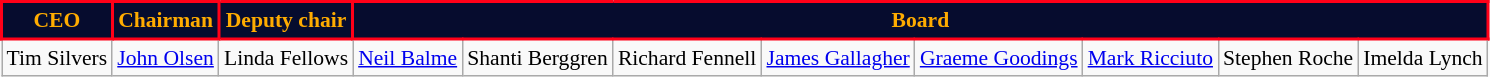<table class="wikitable" style="font-size:90%;">
<tr>
<th style="background:#060C2E; color: #FFAC00; border: solid #FF0018 2px;">CEO</th>
<th style="background:#060C2E; color: #FFAC00; border: solid #FF0018 2px;">Chairman</th>
<th style="background:#060C2E; color: #FFAC00; border: solid #FF0018 2px;">Deputy chair</th>
<th colspan="8" style="background:#060C2E; color: #FFAC00; border: solid #FF0018 2px;">Board</th>
</tr>
<tr>
<td>Tim Silvers</td>
<td><a href='#'>John Olsen</a></td>
<td>Linda Fellows</td>
<td><a href='#'>Neil Balme</a></td>
<td>Shanti Berggren</td>
<td>Richard Fennell</td>
<td><a href='#'>James Gallagher</a></td>
<td><a href='#'>Graeme Goodings</a></td>
<td><a href='#'>Mark Ricciuto</a></td>
<td>Stephen Roche</td>
<td>Imelda Lynch</td>
</tr>
</table>
